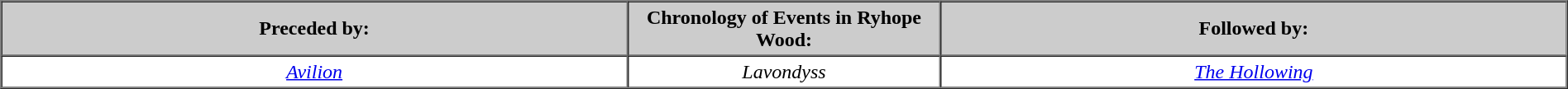<table border=1  cellpadding=3 cellspacing=0 align=center>
<tr --- bgcolor="#cccccc">
<th width="40%">Preceded by:</th>
<th width="20%">Chronology of Events in Ryhope Wood:<br></th>
<th width="40%">Followed by:</th>
</tr>
<tr ---- align="center">
<td><em><a href='#'>Avilion</a></em></td>
<td><em>Lavondyss</em></td>
<td><em><a href='#'>The Hollowing</a></em></td>
</tr>
</table>
